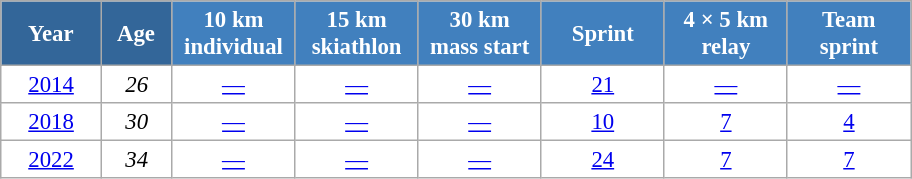<table class="wikitable" style="font-size:95%; text-align:center; border:grey solid 1px; border-collapse:collapse; background:#ffffff;">
<tr>
<th style="background-color:#369; color:white; width:60px;"> Year </th>
<th style="background-color:#369; color:white; width:40px;"> Age </th>
<th style="background-color:#4180be; color:white; width:75px;"> 10 km <br> individual </th>
<th style="background-color:#4180be; color:white; width:75px;"> 15 km <br> skiathlon </th>
<th style="background-color:#4180be; color:white; width:75px;"> 30 km <br> mass start </th>
<th style="background-color:#4180be; color:white; width:75px;"> Sprint </th>
<th style="background-color:#4180be; color:white; width:75px;"> 4 × 5 km <br> relay </th>
<th style="background-color:#4180be; color:white; width:75px;"> Team <br> sprint </th>
</tr>
<tr>
<td><a href='#'>2014</a></td>
<td><em>26</em></td>
<td><a href='#'>—</a></td>
<td><a href='#'>—</a></td>
<td><a href='#'>—</a></td>
<td><a href='#'>21</a></td>
<td><a href='#'>—</a></td>
<td><a href='#'>—</a></td>
</tr>
<tr>
<td><a href='#'>2018</a></td>
<td><em>30</em></td>
<td><a href='#'>—</a></td>
<td><a href='#'>—</a></td>
<td><a href='#'>—</a></td>
<td><a href='#'>10</a></td>
<td><a href='#'>7</a></td>
<td><a href='#'>4</a></td>
</tr>
<tr>
<td><a href='#'>2022</a></td>
<td><em>34</em></td>
<td><a href='#'>—</a></td>
<td><a href='#'>—</a></td>
<td><a href='#'>—</a></td>
<td><a href='#'>24</a></td>
<td><a href='#'>7</a></td>
<td><a href='#'>7</a></td>
</tr>
</table>
